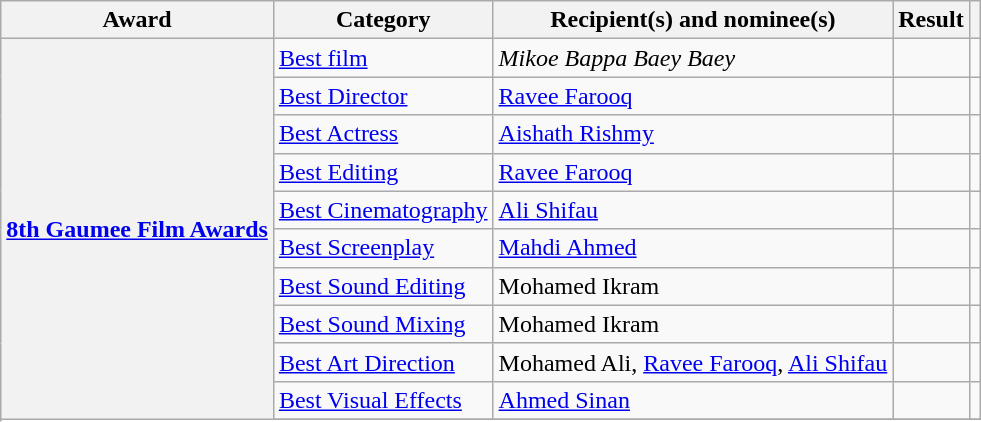<table class="wikitable plainrowheaders sortable">
<tr>
<th scope="col">Award</th>
<th scope="col">Category</th>
<th scope="col">Recipient(s) and nominee(s)</th>
<th scope="col">Result</th>
<th scope="col" class="unsortable"></th>
</tr>
<tr>
<th scope="row" rowspan="22"><a href='#'>8th Gaumee Film Awards</a></th>
<td><a href='#'>Best film</a></td>
<td><em>Mikoe Bappa Baey Baey</em></td>
<td></td>
<td style="text-align:center;"></td>
</tr>
<tr>
<td><a href='#'>Best Director</a></td>
<td><a href='#'>Ravee Farooq</a></td>
<td></td>
<td style="text-align:center;"></td>
</tr>
<tr>
<td><a href='#'>Best Actress</a></td>
<td><a href='#'>Aishath Rishmy</a></td>
<td></td>
<td style="text-align:center;"></td>
</tr>
<tr>
<td><a href='#'>Best Editing</a></td>
<td><a href='#'>Ravee Farooq</a></td>
<td></td>
<td style="text-align:center;"></td>
</tr>
<tr>
<td><a href='#'>Best Cinematography</a></td>
<td><a href='#'>Ali Shifau</a></td>
<td></td>
<td style="text-align:center;"></td>
</tr>
<tr>
<td><a href='#'>Best Screenplay</a></td>
<td><a href='#'>Mahdi Ahmed</a></td>
<td></td>
<td style="text-align:center;"></td>
</tr>
<tr>
<td><a href='#'>Best Sound Editing</a></td>
<td>Mohamed Ikram</td>
<td></td>
<td style="text-align:center;"></td>
</tr>
<tr>
<td><a href='#'>Best Sound Mixing</a></td>
<td>Mohamed Ikram</td>
<td></td>
<td style="text-align:center;"></td>
</tr>
<tr>
<td><a href='#'>Best Art Direction</a></td>
<td>Mohamed Ali, <a href='#'>Ravee Farooq</a>, <a href='#'>Ali Shifau</a></td>
<td></td>
<td style="text-align:center;"></td>
</tr>
<tr>
<td><a href='#'>Best Visual Effects</a></td>
<td><a href='#'>Ahmed Sinan</a></td>
<td></td>
<td style="text-align:center;"></td>
</tr>
<tr>
</tr>
</table>
